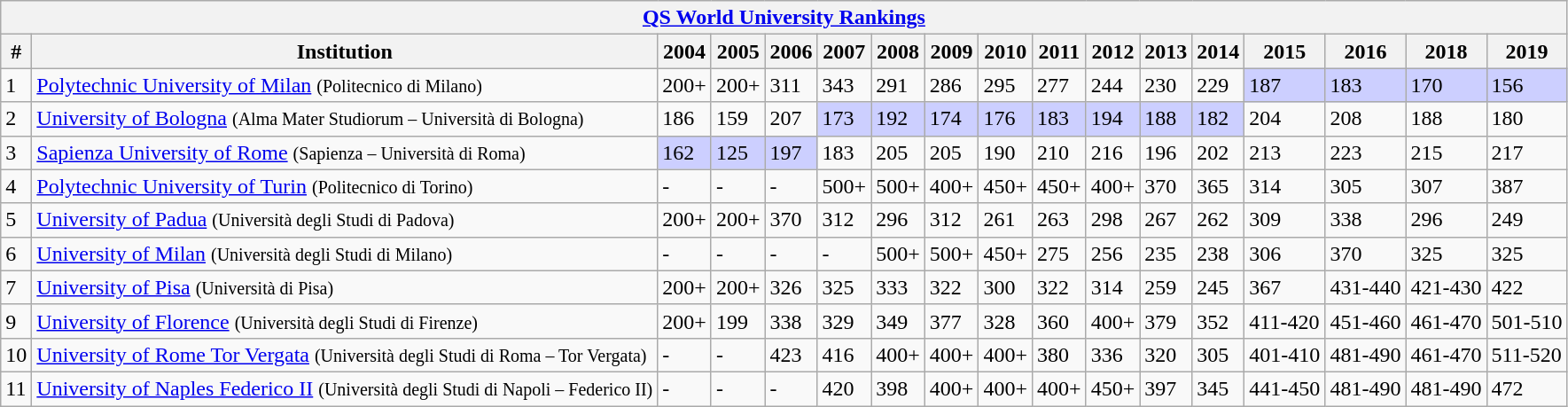<table class="sortable wikitable">
<tr>
<th colspan="17"><a href='#'>QS World University Rankings</a></th>
</tr>
<tr>
<th>#</th>
<th>Institution</th>
<th>2004</th>
<th>2005</th>
<th>2006</th>
<th>2007</th>
<th>2008</th>
<th>2009</th>
<th>2010</th>
<th>2011</th>
<th>2012</th>
<th>2013</th>
<th>2014</th>
<th>2015</th>
<th>2016</th>
<th>2018</th>
<th>2019</th>
</tr>
<tr>
<td>1</td>
<td><a href='#'>Polytechnic University of Milan</a> <small>(Politecnico di Milano)</small></td>
<td>200+</td>
<td>200+</td>
<td>311</td>
<td>343</td>
<td>291</td>
<td>286</td>
<td>295</td>
<td>277</td>
<td>244</td>
<td>230</td>
<td>229</td>
<td bgcolor=cccfff>187</td>
<td bgcolor=cccfff>183</td>
<td bgcolor=cccfff>170</td>
<td bgcolor=cccfff>156</td>
</tr>
<tr>
<td>2</td>
<td><a href='#'>University of Bologna</a> <small>(Alma Mater Studiorum – Università di Bologna)</small></td>
<td>186</td>
<td>159</td>
<td>207</td>
<td bgcolor=cccfff>173</td>
<td bgcolor=cccfff>192</td>
<td bgcolor=cccfff>174</td>
<td bgcolor=cccfff>176</td>
<td bgcolor=cccfff>183</td>
<td bgcolor=cccfff>194</td>
<td bgcolor=cccfff>188</td>
<td bgcolor=cccfff>182</td>
<td>204</td>
<td>208</td>
<td>188</td>
<td>180</td>
</tr>
<tr>
<td>3</td>
<td><a href='#'>Sapienza University of Rome</a> <small>(Sapienza – Università di Roma)</small></td>
<td bgcolor=cccfff>162</td>
<td bgcolor=cccfff>125</td>
<td bgcolor=cccfff>197</td>
<td>183</td>
<td>205</td>
<td>205</td>
<td>190</td>
<td>210</td>
<td>216</td>
<td>196</td>
<td>202</td>
<td>213</td>
<td>223</td>
<td>215</td>
<td>217</td>
</tr>
<tr>
<td>4</td>
<td><a href='#'>Polytechnic University of Turin</a> <small>(Politecnico di Torino)</small></td>
<td>-</td>
<td>-</td>
<td>-</td>
<td>500+</td>
<td>500+</td>
<td>400+</td>
<td>450+</td>
<td>450+</td>
<td>400+</td>
<td>370</td>
<td>365</td>
<td>314</td>
<td>305</td>
<td>307</td>
<td>387</td>
</tr>
<tr>
<td>5</td>
<td><a href='#'>University of Padua</a> <small>(Università degli Studi di Padova)</small></td>
<td>200+</td>
<td>200+</td>
<td>370</td>
<td>312</td>
<td>296</td>
<td>312</td>
<td>261</td>
<td>263</td>
<td>298</td>
<td>267</td>
<td>262</td>
<td>309</td>
<td>338</td>
<td>296</td>
<td>249</td>
</tr>
<tr>
<td>6</td>
<td><a href='#'>University of Milan</a> <small>(Università degli Studi di Milano)</small></td>
<td>-</td>
<td>-</td>
<td>-</td>
<td>-</td>
<td>500+</td>
<td>500+</td>
<td>450+</td>
<td>275</td>
<td>256</td>
<td>235</td>
<td>238</td>
<td>306</td>
<td>370</td>
<td>325</td>
<td>325</td>
</tr>
<tr>
<td>7</td>
<td><a href='#'>University of Pisa</a> <small>(Università di Pisa)</small></td>
<td>200+</td>
<td>200+</td>
<td>326</td>
<td>325</td>
<td>333</td>
<td>322</td>
<td>300</td>
<td>322</td>
<td>314</td>
<td>259</td>
<td>245</td>
<td>367</td>
<td>431-440</td>
<td>421-430</td>
<td>422</td>
</tr>
<tr>
<td>9</td>
<td><a href='#'>University of Florence</a> <small>(Università degli Studi di Firenze)</small></td>
<td>200+</td>
<td>199</td>
<td>338</td>
<td>329</td>
<td>349</td>
<td>377</td>
<td>328</td>
<td>360</td>
<td>400+</td>
<td>379</td>
<td>352</td>
<td>411-420</td>
<td>451-460</td>
<td>461-470</td>
<td>501-510</td>
</tr>
<tr>
<td>10</td>
<td><a href='#'>University of Rome Tor Vergata</a> <small>(Università degli Studi di Roma – Tor Vergata)</small></td>
<td>-</td>
<td>-</td>
<td>423</td>
<td>416</td>
<td>400+</td>
<td>400+</td>
<td>400+</td>
<td>380</td>
<td>336</td>
<td>320</td>
<td>305</td>
<td>401-410</td>
<td>481-490</td>
<td>461-470</td>
<td>511-520</td>
</tr>
<tr>
<td>11</td>
<td><a href='#'>University of Naples Federico II</a> <small>(Università degli Studi di Napoli – Federico II)</small></td>
<td>-</td>
<td>-</td>
<td>-</td>
<td>420</td>
<td>398</td>
<td>400+</td>
<td>400+</td>
<td>400+</td>
<td>450+</td>
<td>397</td>
<td>345</td>
<td>441-450</td>
<td>481-490</td>
<td>481-490</td>
<td>472</td>
</tr>
</table>
